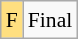<table class="wikitable" style="margin:0.5em auto; font-size:90%; line-height:1.25em;">
<tr>
<td bgcolor="#FFDF80" align=center>F</td>
<td>Final</td>
</tr>
</table>
